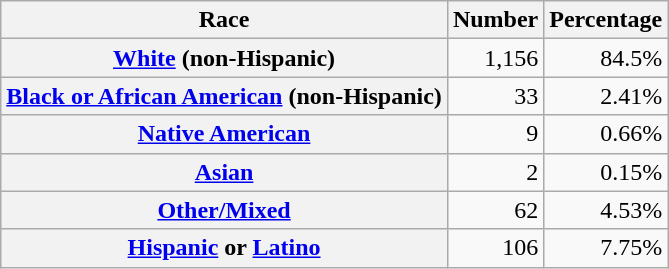<table class="wikitable" style="text-align:right">
<tr>
<th scope="col">Race</th>
<th scope="col">Number</th>
<th scope="col">Percentage</th>
</tr>
<tr>
<th scope="row"><a href='#'>White</a> (non-Hispanic)</th>
<td>1,156</td>
<td>84.5%</td>
</tr>
<tr>
<th scope="row"><a href='#'>Black or African American</a> (non-Hispanic)</th>
<td>33</td>
<td>2.41%</td>
</tr>
<tr>
<th scope="row"><a href='#'>Native American</a></th>
<td>9</td>
<td>0.66%</td>
</tr>
<tr>
<th scope="row"><a href='#'>Asian</a></th>
<td>2</td>
<td>0.15%</td>
</tr>
<tr>
<th scope="row"><a href='#'>Other/Mixed</a></th>
<td>62</td>
<td>4.53%</td>
</tr>
<tr>
<th scope="row"><a href='#'>Hispanic</a> or <a href='#'>Latino</a></th>
<td>106</td>
<td>7.75%</td>
</tr>
</table>
